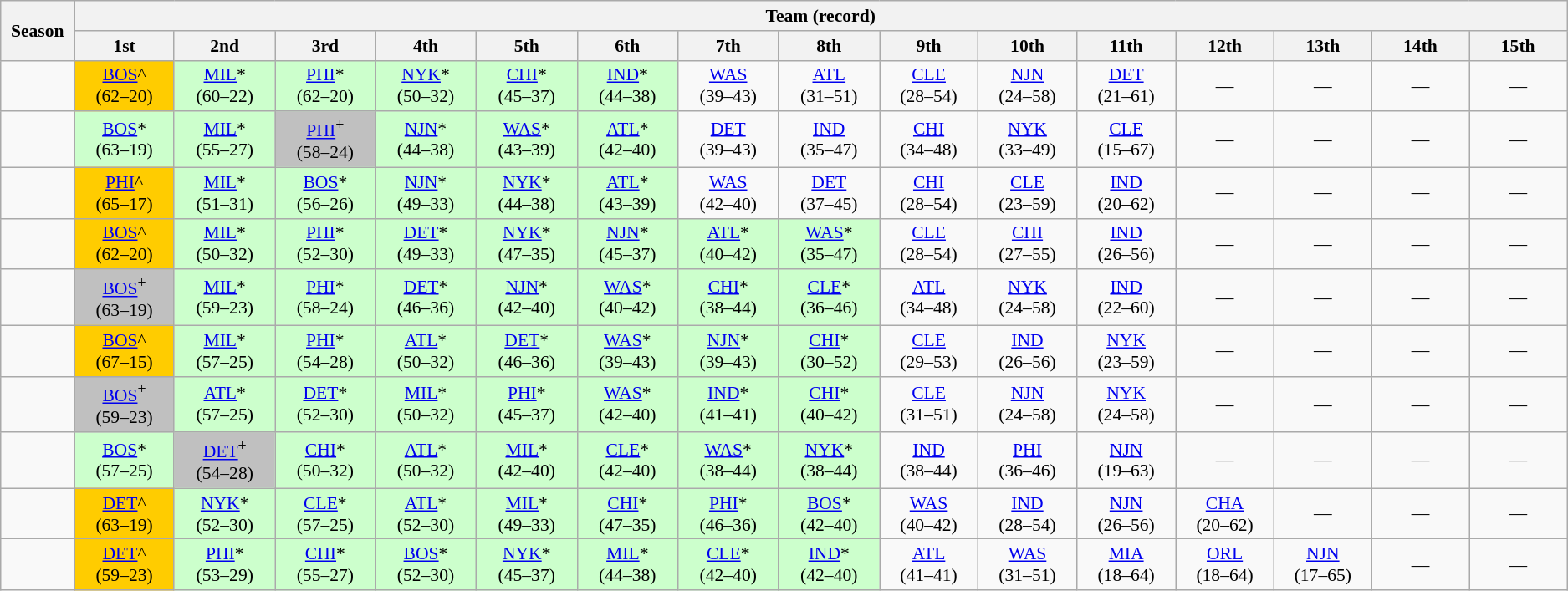<table class="wikitable" style="text-align:center; font-size:90%">
<tr>
<th rowspan="2" width=55px>Season</th>
<th colspan="15">Team (record)</th>
</tr>
<tr>
<th width=85px>1st</th>
<th width=85px>2nd</th>
<th width=85px>3rd</th>
<th width=85px>4th</th>
<th width=85px>5th</th>
<th width=85px>6th</th>
<th width=85px>7th</th>
<th width=85px>8th</th>
<th width=85px>9th</th>
<th width=85px>10th</th>
<th width=85px>11th</th>
<th width=85px>12th</th>
<th width=85px>13th</th>
<th width=85px>14th</th>
<th width=85px>15th</th>
</tr>
<tr>
<td></td>
<td bgcolor=#FFCC00><a href='#'>BOS</a>^<br>(62–20)</td>
<td bgcolor=#CCFFCC><a href='#'>MIL</a>*<br>(60–22)</td>
<td bgcolor=#CCFFCC><a href='#'>PHI</a>*<br>(62–20)</td>
<td bgcolor=#CCFFCC><a href='#'>NYK</a>*<br>(50–32)</td>
<td bgcolor=#CCFFCC><a href='#'>CHI</a>*<br>(45–37)</td>
<td bgcolor=#CCFFCC><a href='#'>IND</a>*<br>(44–38)</td>
<td><a href='#'>WAS</a><br>(39–43)</td>
<td><a href='#'>ATL</a><br>(31–51)</td>
<td><a href='#'>CLE</a><br>(28–54)</td>
<td><a href='#'>NJN</a><br>(24–58)</td>
<td><a href='#'>DET</a><br>(21–61)</td>
<td>—</td>
<td>—</td>
<td>—</td>
<td>—</td>
</tr>
<tr>
<td></td>
<td bgcolor=#CCFFCC><a href='#'>BOS</a>*<br>(63–19)</td>
<td bgcolor=#CCFFCC><a href='#'>MIL</a>*<br>(55–27)</td>
<td bgcolor=#C0C0C0><a href='#'>PHI</a><sup>+</sup><br>(58–24)</td>
<td bgcolor=#CCFFCC><a href='#'>NJN</a>*<br>(44–38)</td>
<td bgcolor=#CCFFCC><a href='#'>WAS</a>*<br>(43–39)</td>
<td bgcolor=#CCFFCC><a href='#'>ATL</a>*<br>(42–40)</td>
<td><a href='#'>DET</a><br>(39–43)</td>
<td><a href='#'>IND</a><br>(35–47)</td>
<td><a href='#'>CHI</a><br>(34–48)</td>
<td><a href='#'>NYK</a><br>(33–49)</td>
<td><a href='#'>CLE</a><br>(15–67)</td>
<td>—</td>
<td>—</td>
<td>—</td>
<td>—</td>
</tr>
<tr>
<td></td>
<td bgcolor=#FFCC00><a href='#'>PHI</a>^<br>(65–17)</td>
<td bgcolor=#CCFFCC><a href='#'>MIL</a>*<br>(51–31)</td>
<td bgcolor=#CCFFCC><a href='#'>BOS</a>*<br>(56–26)</td>
<td bgcolor=#CCFFCC><a href='#'>NJN</a>*<br>(49–33)</td>
<td bgcolor=#CCFFCC><a href='#'>NYK</a>*<br>(44–38)</td>
<td bgcolor=#CCFFCC><a href='#'>ATL</a>*<br>(43–39)</td>
<td><a href='#'>WAS</a><br>(42–40)</td>
<td><a href='#'>DET</a><br>(37–45)</td>
<td><a href='#'>CHI</a><br>(28–54)</td>
<td><a href='#'>CLE</a><br>(23–59)</td>
<td><a href='#'>IND</a><br>(20–62)</td>
<td>—</td>
<td>—</td>
<td>—</td>
<td>—</td>
</tr>
<tr>
<td></td>
<td bgcolor=#FFCC00><a href='#'>BOS</a>^<br>(62–20)</td>
<td bgcolor=#CCFFCC><a href='#'>MIL</a>*<br>(50–32)</td>
<td bgcolor=#CCFFCC><a href='#'>PHI</a>*<br>(52–30)</td>
<td bgcolor=#CCFFCC><a href='#'>DET</a>*<br>(49–33)</td>
<td bgcolor=#CCFFCC><a href='#'>NYK</a>*<br>(47–35)</td>
<td bgcolor=#CCFFCC><a href='#'>NJN</a>*<br>(45–37)</td>
<td bgcolor=#CCFFCC><a href='#'>ATL</a>*<br>(40–42)</td>
<td bgcolor=#CCFFCC><a href='#'>WAS</a>*<br>(35–47)</td>
<td><a href='#'>CLE</a><br>(28–54)</td>
<td><a href='#'>CHI</a><br>(27–55)</td>
<td><a href='#'>IND</a><br>(26–56)</td>
<td>—</td>
<td>—</td>
<td>—</td>
<td>—</td>
</tr>
<tr>
<td></td>
<td bgcolor=#C0C0C0><a href='#'>BOS</a><sup>+</sup><br>(63–19)</td>
<td bgcolor=#CCFFCC><a href='#'>MIL</a>*<br>(59–23)</td>
<td bgcolor=#CCFFCC><a href='#'>PHI</a>*<br>(58–24)</td>
<td bgcolor=#CCFFCC><a href='#'>DET</a>*<br>(46–36)</td>
<td bgcolor=#CCFFCC><a href='#'>NJN</a>*<br>(42–40)</td>
<td bgcolor=#CCFFCC><a href='#'>WAS</a>*<br>(40–42)</td>
<td bgcolor=#CCFFCC><a href='#'>CHI</a>*<br>(38–44)</td>
<td bgcolor=#CCFFCC><a href='#'>CLE</a>*<br>(36–46)</td>
<td><a href='#'>ATL</a><br>(34–48)</td>
<td><a href='#'>NYK</a><br>(24–58)</td>
<td><a href='#'>IND</a><br>(22–60)</td>
<td>—</td>
<td>—</td>
<td>—</td>
<td>—</td>
</tr>
<tr>
<td></td>
<td bgcolor=#FFCC00><a href='#'>BOS</a>^<br>(67–15)</td>
<td bgcolor=#CCFFCC><a href='#'>MIL</a>*<br>(57–25)</td>
<td bgcolor=#CCFFCC><a href='#'>PHI</a>*<br>(54–28)</td>
<td bgcolor=#CCFFCC><a href='#'>ATL</a>*<br>(50–32)</td>
<td bgcolor=#CCFFCC><a href='#'>DET</a>*<br>(46–36)</td>
<td bgcolor=#CCFFCC><a href='#'>WAS</a>*<br>(39–43)</td>
<td bgcolor=#CCFFCC><a href='#'>NJN</a>*<br>(39–43)</td>
<td bgcolor=#CCFFCC><a href='#'>CHI</a>*<br>(30–52)</td>
<td><a href='#'>CLE</a><br>(29–53)</td>
<td><a href='#'>IND</a><br>(26–56)</td>
<td><a href='#'>NYK</a><br>(23–59)</td>
<td>—</td>
<td>—</td>
<td>—</td>
<td>—</td>
</tr>
<tr>
<td></td>
<td bgcolor=#C0C0C0><a href='#'>BOS</a><sup>+</sup><br>(59–23)</td>
<td bgcolor=#CCFFCC><a href='#'>ATL</a>*<br>(57–25)</td>
<td bgcolor=#CCFFCC><a href='#'>DET</a>*<br>(52–30)</td>
<td bgcolor=#CCFFCC><a href='#'>MIL</a>*<br>(50–32)</td>
<td bgcolor=#CCFFCC><a href='#'>PHI</a>*<br>(45–37)</td>
<td bgcolor=#CCFFCC><a href='#'>WAS</a>*<br>(42–40)</td>
<td bgcolor=#CCFFCC><a href='#'>IND</a>*<br>(41–41)</td>
<td bgcolor=#CCFFCC><a href='#'>CHI</a>*<br>(40–42)</td>
<td><a href='#'>CLE</a><br>(31–51)</td>
<td><a href='#'>NJN</a><br>(24–58)</td>
<td><a href='#'>NYK</a><br>(24–58)</td>
<td>—</td>
<td>—</td>
<td>—</td>
<td>—</td>
</tr>
<tr>
<td></td>
<td bgcolor=#CCFFCC><a href='#'>BOS</a>*<br>(57–25)</td>
<td bgcolor=#C0C0C0><a href='#'>DET</a><sup>+</sup><br>(54–28)</td>
<td bgcolor=#CCFFCC><a href='#'>CHI</a>*<br>(50–32)</td>
<td bgcolor=#CCFFCC><a href='#'>ATL</a>*<br>(50–32)</td>
<td bgcolor=#CCFFCC><a href='#'>MIL</a>*<br>(42–40)</td>
<td bgcolor=#CCFFCC><a href='#'>CLE</a>*<br>(42–40)</td>
<td bgcolor=#CCFFCC><a href='#'>WAS</a>*<br>(38–44)</td>
<td bgcolor=#CCFFCC><a href='#'>NYK</a>*<br>(38–44)</td>
<td><a href='#'>IND</a><br>(38–44)</td>
<td><a href='#'>PHI</a><br>(36–46)</td>
<td><a href='#'>NJN</a><br>(19–63)</td>
<td>—</td>
<td>—</td>
<td>—</td>
<td>—</td>
</tr>
<tr>
<td></td>
<td bgcolor=#FFCC00><a href='#'>DET</a>^<br>(63–19)</td>
<td bgcolor=#CCFFCC><a href='#'>NYK</a>*<br>(52–30)</td>
<td bgcolor=#CCFFCC><a href='#'>CLE</a>*<br>(57–25)</td>
<td bgcolor=#CCFFCC><a href='#'>ATL</a>*<br>(52–30)</td>
<td bgcolor=#CCFFCC><a href='#'>MIL</a>*<br>(49–33)</td>
<td bgcolor=#CCFFCC><a href='#'>CHI</a>*<br>(47–35)</td>
<td bgcolor=#CCFFCC><a href='#'>PHI</a>*<br>(46–36)</td>
<td bgcolor=#CCFFCC><a href='#'>BOS</a>*<br>(42–40)</td>
<td><a href='#'>WAS</a><br>(40–42)</td>
<td><a href='#'>IND</a><br>(28–54)</td>
<td><a href='#'>NJN</a><br>(26–56)</td>
<td><a href='#'>CHA</a><br>(20–62)</td>
<td>—</td>
<td>—</td>
<td>—</td>
</tr>
<tr>
<td></td>
<td bgcolor=#FFCC00><a href='#'>DET</a>^<br>(59–23)</td>
<td bgcolor=#CCFFCC><a href='#'>PHI</a>*<br>(53–29)</td>
<td bgcolor=#CCFFCC><a href='#'>CHI</a>*<br>(55–27)</td>
<td bgcolor=#CCFFCC><a href='#'>BOS</a>*<br>(52–30)</td>
<td bgcolor=#CCFFCC><a href='#'>NYK</a>*<br>(45–37)</td>
<td bgcolor=#CCFFCC><a href='#'>MIL</a>*<br>(44–38)</td>
<td bgcolor=#CCFFCC><a href='#'>CLE</a>*<br>(42–40)</td>
<td bgcolor=#CCFFCC><a href='#'>IND</a>*<br>(42–40)</td>
<td><a href='#'>ATL</a><br>(41–41)</td>
<td><a href='#'>WAS</a><br>(31–51)</td>
<td><a href='#'>MIA</a><br>(18–64)</td>
<td><a href='#'>ORL</a><br>(18–64)</td>
<td><a href='#'>NJN</a><br>(17–65)</td>
<td>—</td>
<td>—</td>
</tr>
</table>
